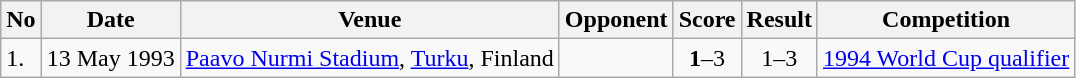<table class="wikitable" style="font-size:100%;">
<tr>
<th>No</th>
<th>Date</th>
<th>Venue</th>
<th>Opponent</th>
<th>Score</th>
<th>Result</th>
<th>Competition</th>
</tr>
<tr>
<td>1.</td>
<td>13 May 1993</td>
<td><a href='#'>Paavo Nurmi Stadium</a>, <a href='#'>Turku</a>, Finland</td>
<td></td>
<td align=center><strong>1</strong>–3</td>
<td align=center>1–3</td>
<td><a href='#'>1994 World Cup qualifier</a></td>
</tr>
</table>
